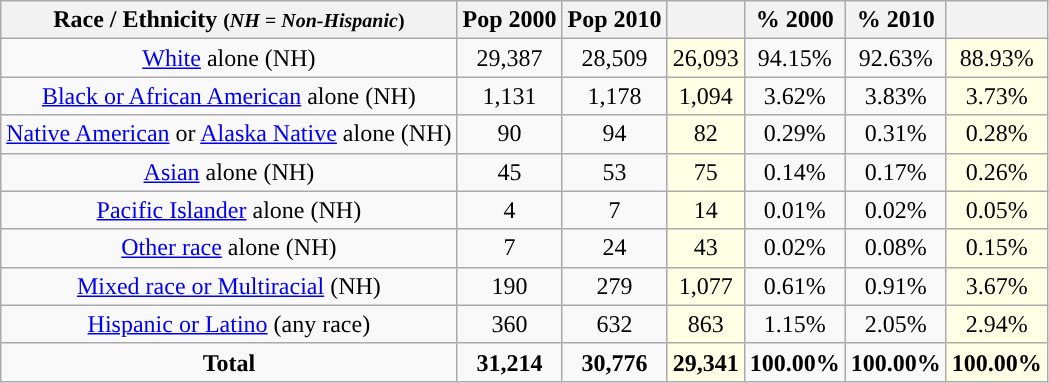<table class="wikitable" style="text-align:center;">
<tr>
<th>Race / Ethnicity <small>(<em>NH = Non-Hispanic</em>)</small></th>
<th>Pop 2000</th>
<th>Pop 2010</th>
<th></th>
<th>% 2000</th>
<th>% 2010</th>
<th></th>
</tr>
<tr>
<td><a href='#'>White</a> alone (NH)</td>
<td>29,387</td>
<td>28,509</td>
<td style='background: #ffffe6;'>26,093</td>
<td>94.15%</td>
<td>92.63%</td>
<td style='background: #ffffe6;'>88.93%</td>
</tr>
<tr>
<td><a href='#'>Black or African American</a> alone (NH)</td>
<td>1,131</td>
<td>1,178</td>
<td style='background: #ffffe6;'>1,094</td>
<td>3.62%</td>
<td>3.83%</td>
<td style='background: #ffffe6;'>3.73%</td>
</tr>
<tr>
<td><a href='#'>Native American</a> or <a href='#'>Alaska Native</a> alone (NH)</td>
<td>90</td>
<td>94</td>
<td style='background: #ffffe6;'>82</td>
<td>0.29%</td>
<td>0.31%</td>
<td style='background: #ffffe6;'>0.28%</td>
</tr>
<tr>
<td><a href='#'>Asian</a> alone (NH)</td>
<td>45</td>
<td>53</td>
<td style='background: #ffffe6;'>75</td>
<td>0.14%</td>
<td>0.17%</td>
<td style='background: #ffffe6;'>0.26%</td>
</tr>
<tr>
<td><a href='#'>Pacific Islander</a> alone (NH)</td>
<td>4</td>
<td>7</td>
<td style='background: #ffffe6;'>14</td>
<td>0.01%</td>
<td>0.02%</td>
<td style='background: #ffffe6;'>0.05%</td>
</tr>
<tr>
<td><a href='#'>Other race</a> alone (NH)</td>
<td>7</td>
<td>24</td>
<td style='background: #ffffe6;'>43</td>
<td>0.02%</td>
<td>0.08%</td>
<td style='background: #ffffe6;'>0.15%</td>
</tr>
<tr>
<td><a href='#'>Mixed race or Multiracial</a> (NH)</td>
<td>190</td>
<td>279</td>
<td style='background: #ffffe6;'>1,077</td>
<td>0.61%</td>
<td>0.91%</td>
<td style='background: #ffffe6;'>3.67%</td>
</tr>
<tr>
<td><a href='#'>Hispanic or Latino</a> (any race)</td>
<td>360</td>
<td>632</td>
<td style='background: #ffffe6;'>863</td>
<td>1.15%</td>
<td>2.05%</td>
<td style='background: #ffffe6;'>2.94%</td>
</tr>
<tr>
<td><strong>Total</strong></td>
<td><strong>31,214</strong></td>
<td><strong>30,776</strong></td>
<td style='background: #ffffe6;'><strong>29,341</strong></td>
<td><strong>100.00%</strong></td>
<td><strong>100.00%</strong></td>
<td style='background: #ffffe6;'><strong>100.00%</strong></td>
</tr>
</table>
